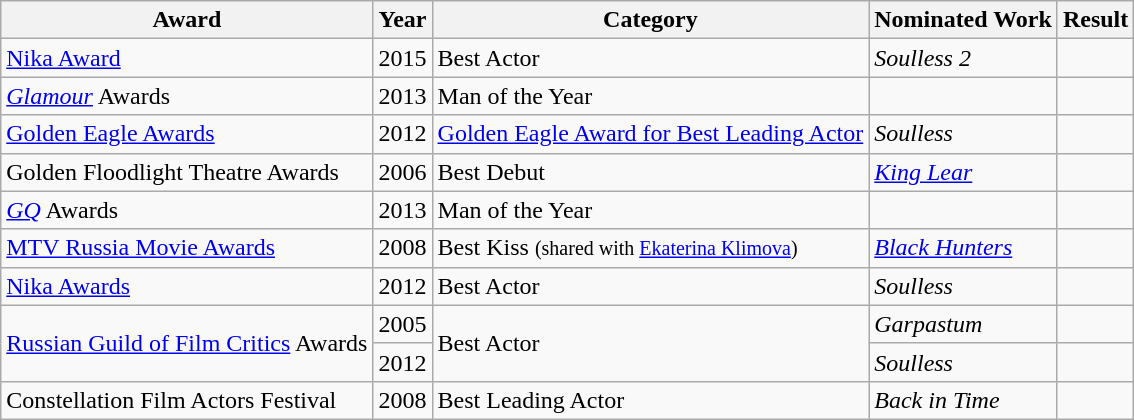<table class="wikitable sortable">
<tr>
<th>Award</th>
<th>Year</th>
<th>Category</th>
<th>Nominated Work</th>
<th>Result</th>
</tr>
<tr>
<td><a href='#'>Nika Award</a></td>
<td>2015</td>
<td>Best Actor</td>
<td><em>Soulless 2</em></td>
<td></td>
</tr>
<tr>
<td><em><a href='#'>Glamour</a></em> Awards</td>
<td>2013</td>
<td>Man of the Year</td>
<td></td>
<td></td>
</tr>
<tr>
<td><a href='#'>Golden Eagle Awards</a></td>
<td>2012</td>
<td><a href='#'>Golden Eagle Award for Best Leading Actor</a></td>
<td><em>Soulless</em></td>
<td></td>
</tr>
<tr>
<td>Golden Floodlight Theatre Awards</td>
<td>2006</td>
<td>Best Debut</td>
<td><em><a href='#'>King Lear</a></em></td>
<td></td>
</tr>
<tr>
<td><em><a href='#'>GQ</a></em> Awards</td>
<td>2013</td>
<td>Man of the Year</td>
<td></td>
<td></td>
</tr>
<tr>
<td><a href='#'>MTV Russia Movie Awards</a></td>
<td>2008</td>
<td>Best Kiss <small>(shared with <a href='#'>Ekaterina Klimova</a>)</small></td>
<td><em><a href='#'>Black Hunters</a></em></td>
<td></td>
</tr>
<tr>
<td><a href='#'>Nika Awards</a></td>
<td>2012</td>
<td>Best Actor</td>
<td><em>Soulless</em></td>
<td></td>
</tr>
<tr>
<td rowspan="2"><a href='#'>Russian Guild of Film Critics</a> Awards</td>
<td>2005</td>
<td rowspan="2">Best Actor</td>
<td><em>Garpastum</em></td>
<td></td>
</tr>
<tr>
<td>2012</td>
<td><em>Soulless</em></td>
<td></td>
</tr>
<tr>
<td>Constellation Film Actors Festival</td>
<td>2008</td>
<td>Best Leading Actor</td>
<td><em>Back in Time</em></td>
<td></td>
</tr>
</table>
